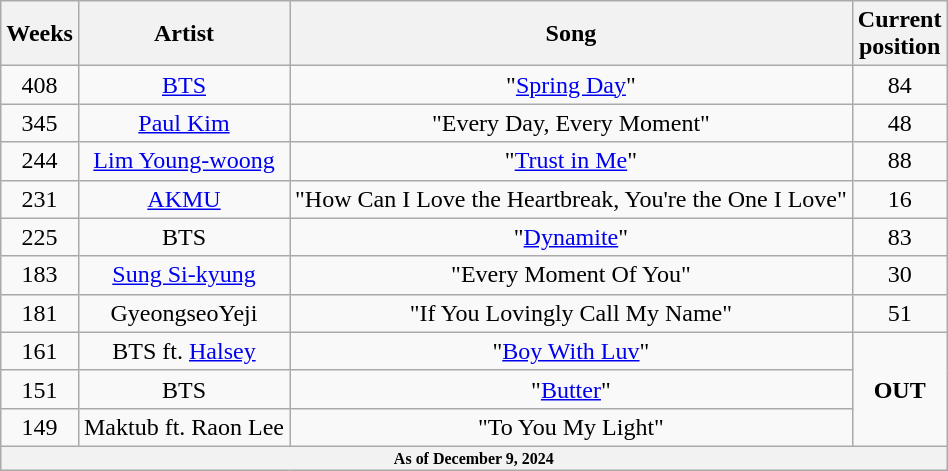<table class="wikitable sortable plainrowheaders" style="text-align:center">
<tr>
<th>Weeks</th>
<th>Artist</th>
<th>Song</th>
<th>Current<br>position</th>
</tr>
<tr>
<td>408</td>
<td><a href='#'>BTS</a></td>
<td>"<a href='#'>Spring Day</a>" </td>
<td>84</td>
</tr>
<tr>
<td>345</td>
<td><a href='#'>Paul Kim</a></td>
<td>"Every Day, Every Moment" </td>
<td>48</td>
</tr>
<tr>
<td>244</td>
<td><a href='#'>Lim Young-woong</a></td>
<td>"<a href='#'>Trust in Me</a>" </td>
<td>88</td>
</tr>
<tr>
<td>231</td>
<td><a href='#'>AKMU</a></td>
<td>"How Can I Love the Heartbreak, You're the One I Love" </td>
<td>16</td>
</tr>
<tr>
<td>225</td>
<td>BTS</td>
<td>"<a href='#'>Dynamite</a>"</td>
<td>83</td>
</tr>
<tr>
<td>183</td>
<td><a href='#'>Sung Si-kyung</a></td>
<td>"Every Moment Of You" </td>
<td>30</td>
</tr>
<tr>
<td>181</td>
<td>GyeongseoYeji</td>
<td>"If You Lovingly Call My Name" </td>
<td>51</td>
</tr>
<tr>
<td>161</td>
<td>BTS ft. <a href='#'>Halsey</a></td>
<td>"<a href='#'>Boy With Luv</a>"</td>
<td rowspan=3><span><strong>OUT</strong></span></td>
</tr>
<tr>
<td>151</td>
<td>BTS</td>
<td>"<a href='#'>Butter</a>"</td>
</tr>
<tr>
<td>149</td>
<td>Maktub ft. Raon Lee</td>
<td>"To You My Light"</td>
</tr>
<tr>
<th colspan="5" style="font-size:8pt;">As of December 9, 2024</th>
</tr>
</table>
